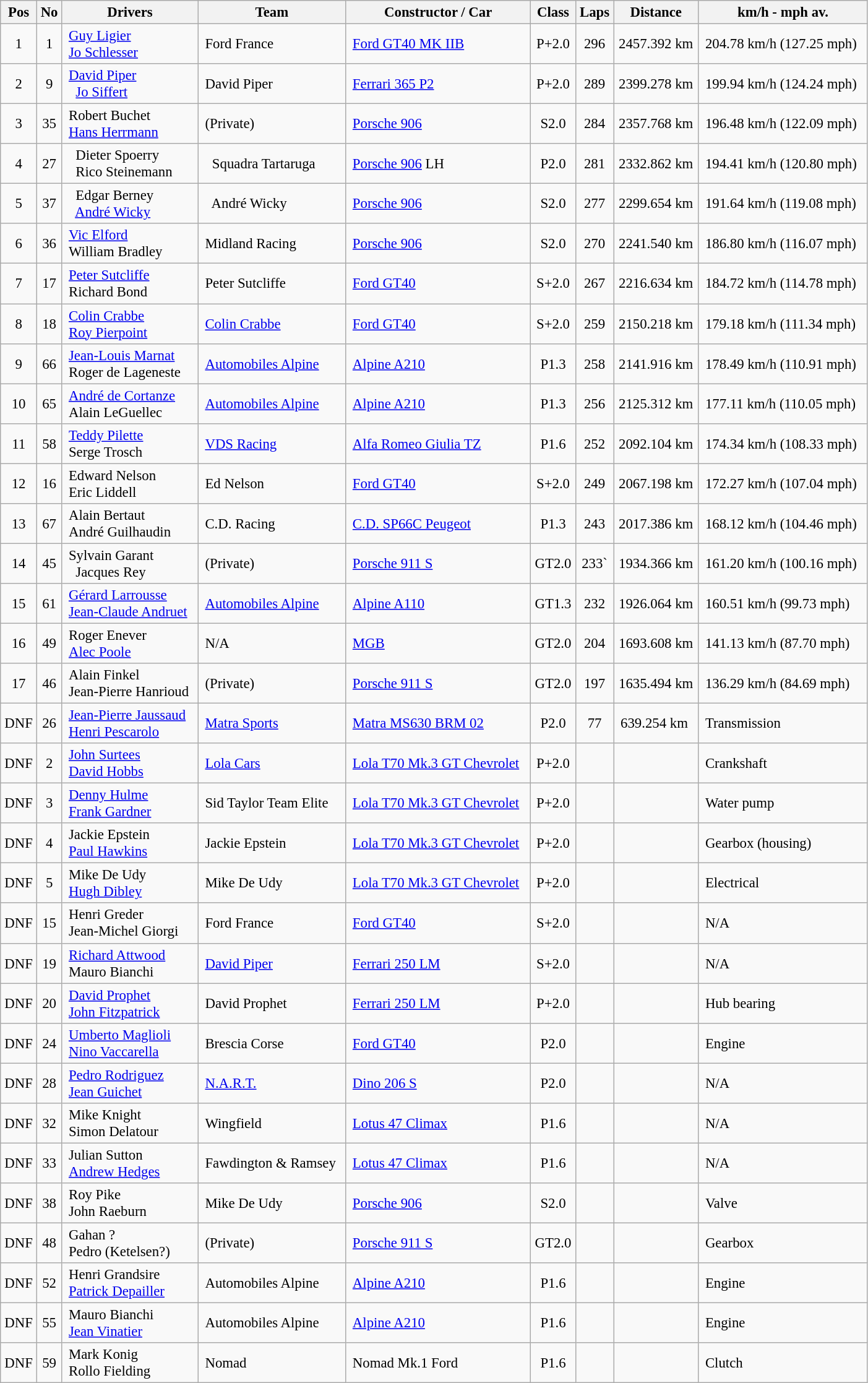<table class="wikitable" style="width: 74%;font-size: 95%;">
<tr>
<th>Pos</th>
<th>No</th>
<th>Drivers</th>
<th>Team</th>
<th>Constructor / Car</th>
<th>Class</th>
<th>Laps</th>
<th>Distance</th>
<th>km/h - mph av.</th>
</tr>
<tr>
<td align="center">1</td>
<td align="center">1</td>
<td style="padding-left: 7px"> <a href='#'>Guy Ligier</a><br> <a href='#'>Jo Schlesser</a></td>
<td style="padding-left: 7px"> Ford France</td>
<td style="padding-left: 7px"> <a href='#'>Ford GT40 MK IIB</a></td>
<td align="center">P+2.0</td>
<td align="center">296</td>
<td align="center">2457.392 km</td>
<td style="padding-left: 7px">204.78 km/h (127.25 mph)</td>
</tr>
<tr>
<td align="center">2</td>
<td align="center">9</td>
<td style="padding-left: 7px"> <a href='#'>David Piper</a><br>  <a href='#'>Jo Siffert</a></td>
<td style="padding-left: 7px"> David Piper</td>
<td style="padding-left: 7px"> <a href='#'>Ferrari 365 P2</a></td>
<td align="center">P+2.0</td>
<td align="center">289</td>
<td align="center">2399.278 km</td>
<td style="padding-left: 7px">199.94 km/h (124.24 mph)</td>
</tr>
<tr>
<td align="center">3</td>
<td align="center">35</td>
<td style="padding-left: 7px"> Robert Buchet<br> <a href='#'>Hans Herrmann</a></td>
<td style="padding-left: 7px">(Private)</td>
<td style="padding-left: 7px"> <a href='#'>Porsche 906</a></td>
<td align="center">S2.0</td>
<td align="center">284</td>
<td align="center">2357.768 km</td>
<td style="padding-left: 7px">196.48 km/h (122.09 mph)</td>
</tr>
<tr>
<td align="center">4</td>
<td align="center">27</td>
<td style="padding-left: 7px">  Dieter Spoerry<br>  Rico Steinemann</td>
<td style="padding-left: 7px">  Squadra Tartaruga</td>
<td style="padding-left: 7px"> <a href='#'>Porsche 906</a> LH</td>
<td align="center">P2.0</td>
<td align="center">281</td>
<td align="center">2332.862 km</td>
<td style="padding-left: 7px">194.41 km/h (120.80 mph)</td>
</tr>
<tr>
<td align="center">5</td>
<td align="center">37</td>
<td style="padding-left: 7px">  Edgar Berney<br>  <a href='#'>André Wicky</a></td>
<td style="padding-left: 7px">  André Wicky</td>
<td style="padding-left: 7px"> <a href='#'>Porsche 906</a></td>
<td align="center">S2.0</td>
<td align="center">277</td>
<td align="center">2299.654 km</td>
<td style="padding-left: 7px">191.64 km/h (119.08 mph)</td>
</tr>
<tr>
<td align="center">6</td>
<td align="center">36</td>
<td style="padding-left: 7px"> <a href='#'>Vic Elford</a><br> William Bradley</td>
<td style="padding-left: 7px"> Midland Racing</td>
<td style="padding-left: 7px"> <a href='#'>Porsche 906</a></td>
<td align="center">S2.0</td>
<td align="center">270</td>
<td align="center">2241.540 km</td>
<td style="padding-left: 7px">186.80 km/h (116.07 mph)</td>
</tr>
<tr>
<td align="center">7</td>
<td align="center">17</td>
<td style="padding-left: 7px"> <a href='#'>Peter Sutcliffe</a><br> Richard Bond</td>
<td style="padding-left: 7px"> Peter Sutcliffe</td>
<td style="padding-left: 7px"> <a href='#'>Ford GT40</a></td>
<td align="center">S+2.0</td>
<td align="center">267</td>
<td align="center">2216.634 km</td>
<td style="padding-left: 7px">184.72 km/h (114.78 mph)</td>
</tr>
<tr>
<td align="center">8</td>
<td align="center">18</td>
<td style="padding-left: 7px"> <a href='#'>Colin Crabbe</a><br> <a href='#'>Roy Pierpoint</a></td>
<td style="padding-left: 7px"> <a href='#'>Colin Crabbe</a></td>
<td style="padding-left: 7px"> <a href='#'>Ford GT40</a></td>
<td align="center">S+2.0</td>
<td align="center">259</td>
<td align="center">2150.218 km</td>
<td style="padding-left: 7px">179.18 km/h (111.34 mph)</td>
</tr>
<tr>
<td align="center">9</td>
<td align="center">66</td>
<td style="padding-left: 7px"> <a href='#'>Jean-Louis Marnat</a><br> Roger de Lageneste</td>
<td style="padding-left: 7px"> <a href='#'>Automobiles Alpine</a></td>
<td style="padding-left: 7px"> <a href='#'>Alpine A210</a></td>
<td align="center">P1.3</td>
<td align="center">258</td>
<td align="center">2141.916 km</td>
<td style="padding-left: 7px">178.49 km/h (110.91 mph)</td>
</tr>
<tr>
<td align="center">10</td>
<td align="center">65</td>
<td style="padding-left: 7px"> <a href='#'>André de Cortanze</a><br> Alain LeGuellec</td>
<td style="padding-left: 7px"> <a href='#'>Automobiles Alpine</a></td>
<td style="padding-left: 7px"> <a href='#'>Alpine A210</a></td>
<td align="center">P1.3</td>
<td align="center">256</td>
<td align="center">2125.312 km</td>
<td style="padding-left: 7px">177.11 km/h (110.05 mph)</td>
</tr>
<tr>
<td align="center">11</td>
<td align="center">58</td>
<td style="padding-left: 7px"> <a href='#'>Teddy Pilette</a><br> Serge Trosch</td>
<td style="padding-left: 7px"> <a href='#'>VDS Racing</a></td>
<td style="padding-left: 7px"> <a href='#'>Alfa Romeo Giulia TZ</a></td>
<td align="center">P1.6</td>
<td align="center">252</td>
<td align="center">2092.104 km</td>
<td style="padding-left: 7px">174.34 km/h (108.33 mph)</td>
</tr>
<tr>
<td align="center">12</td>
<td align="center">16</td>
<td style="padding-left: 7px"> Edward Nelson<br> Eric Liddell</td>
<td style="padding-left: 7px"> Ed Nelson</td>
<td style="padding-left: 7px"> <a href='#'>Ford GT40</a></td>
<td align="center">S+2.0</td>
<td align="center">249</td>
<td align="center">2067.198 km</td>
<td style="padding-left: 7px">172.27 km/h (107.04 mph)</td>
</tr>
<tr>
<td align="center">13</td>
<td align="center">67</td>
<td style="padding-left: 7px"> Alain Bertaut<br> André Guilhaudin</td>
<td style="padding-left: 7px"> C.D. Racing</td>
<td style="padding-left: 7px"> <a href='#'>C.D. SP66C Peugeot</a></td>
<td align="center">P1.3</td>
<td align="center">243</td>
<td align="center">2017.386 km</td>
<td style="padding-left: 7px">168.12 km/h (104.46 mph)</td>
</tr>
<tr>
<td align="center">14</td>
<td align="center">45</td>
<td style="padding-left: 7px"> Sylvain Garant<br>  Jacques Rey</td>
<td style="padding-left: 7px">(Private)</td>
<td style="padding-left: 7px"> <a href='#'>Porsche 911 S</a></td>
<td align="center">GT2.0</td>
<td align="center">233`</td>
<td align="center">1934.366 km</td>
<td style="padding-left: 7px">161.20 km/h (100.16 mph)</td>
</tr>
<tr>
<td align="center">15</td>
<td align="center">61</td>
<td style="padding-left: 7px"> <a href='#'>Gérard Larrousse</a><br> <a href='#'>Jean-Claude Andruet</a></td>
<td style="padding-left: 7px"> <a href='#'>Automobiles Alpine</a></td>
<td style="padding-left: 7px"> <a href='#'>Alpine A110</a></td>
<td align="center">GT1.3</td>
<td align="center">232</td>
<td align="center">1926.064 km</td>
<td style="padding-left: 7px">160.51 km/h (99.73 mph)</td>
</tr>
<tr>
<td align="center">16</td>
<td align="center">49</td>
<td style="padding-left: 7px"> Roger Enever<br> <a href='#'>Alec Poole</a></td>
<td style="padding-left: 7px">N/A</td>
<td style="padding-left: 7px"> <a href='#'>MGB</a></td>
<td align="center">GT2.0</td>
<td align="center">204</td>
<td align="center">1693.608 km</td>
<td style="padding-left: 7px">141.13 km/h (87.70 mph)</td>
</tr>
<tr>
<td align="center">17</td>
<td align="center">46</td>
<td style="padding-left: 7px"> Alain Finkel<br> Jean-Pierre Hanrioud</td>
<td style="padding-left: 7px">(Private)</td>
<td style="padding-left: 7px"> <a href='#'>Porsche 911 S</a></td>
<td align="center">GT2.0</td>
<td align="center">197</td>
<td align="center">1635.494 km</td>
<td style="padding-left: 7px">136.29 km/h (84.69 mph)</td>
</tr>
<tr>
<td align="center">DNF</td>
<td align="center">26</td>
<td style="padding-left: 7px"> <a href='#'>Jean-Pierre Jaussaud</a><br> <a href='#'>Henri Pescarolo</a></td>
<td style="padding-left: 7px"> <a href='#'>Matra Sports</a></td>
<td style="padding-left: 7px"> <a href='#'>Matra MS630 BRM 02</a></td>
<td align="center">P2.0</td>
<td align="center">77</td>
<td style="padding-left: 7px">639.254 km</td>
<td style="padding-left: 7px">Transmission</td>
</tr>
<tr>
<td align="center">DNF</td>
<td align="center">2</td>
<td style="padding-left: 7px"> <a href='#'>John Surtees</a><br> <a href='#'>David Hobbs</a></td>
<td style="padding-left: 7px"> <a href='#'>Lola Cars</a></td>
<td style="padding-left: 7px"> <a href='#'>Lola T70 Mk.3 GT Chevrolet</a></td>
<td align="center">P+2.0</td>
<td align="center"></td>
<td style="padding-left: 7px"></td>
<td style="padding-left: 7px">Crankshaft</td>
</tr>
<tr>
<td align="center">DNF</td>
<td align="center">3</td>
<td style="padding-left: 7px"> <a href='#'>Denny Hulme</a><br> <a href='#'>Frank Gardner</a></td>
<td style="padding-left: 7px"> Sid Taylor Team Elite</td>
<td style="padding-left: 7px"> <a href='#'>Lola T70 Mk.3 GT Chevrolet</a></td>
<td align="center">P+2.0</td>
<td align="center"></td>
<td style="padding-left: 7px"></td>
<td style="padding-left: 7px">Water pump</td>
</tr>
<tr>
<td align="center">DNF</td>
<td align="center">4</td>
<td style="padding-left: 7px"> Jackie Epstein<br> <a href='#'>Paul Hawkins</a></td>
<td style="padding-left: 7px"> Jackie Epstein</td>
<td style="padding-left: 7px"> <a href='#'>Lola T70 Mk.3 GT Chevrolet</a></td>
<td align="center">P+2.0</td>
<td align="center"></td>
<td style="padding-left: 7px"></td>
<td style="padding-left: 7px">Gearbox (housing)</td>
</tr>
<tr>
<td align="center">DNF</td>
<td align="center">5</td>
<td style="padding-left: 7px"> Mike De Udy<br> <a href='#'>Hugh Dibley</a></td>
<td style="padding-left: 7px"> Mike De Udy</td>
<td style="padding-left: 7px"> <a href='#'>Lola T70 Mk.3 GT Chevrolet</a></td>
<td align="center">P+2.0</td>
<td align="center"></td>
<td style="padding-left: 7px"></td>
<td style="padding-left: 7px">Electrical</td>
</tr>
<tr>
<td align="center">DNF</td>
<td align="center">15</td>
<td style="padding-left: 7px"> Henri Greder<br> Jean-Michel Giorgi</td>
<td style="padding-left: 7px"> Ford France</td>
<td style="padding-left: 7px"> <a href='#'>Ford GT40</a></td>
<td align="center">S+2.0</td>
<td align="center"></td>
<td style="padding-left: 7px"></td>
<td style="padding-left: 7px">N/A</td>
</tr>
<tr>
<td align="center">DNF</td>
<td align="center">19</td>
<td style="padding-left: 7px"> <a href='#'>Richard Attwood</a><br> Mauro Bianchi</td>
<td style="padding-left: 7px"> <a href='#'>David Piper</a></td>
<td style="padding-left: 7px"> <a href='#'>Ferrari 250 LM</a></td>
<td align="center">S+2.0</td>
<td align="center"></td>
<td style="padding-left: 7px"></td>
<td style="padding-left: 7px">N/A</td>
</tr>
<tr>
<td align="center">DNF</td>
<td align="center">20</td>
<td style="padding-left: 7px"> <a href='#'>David Prophet</a><br> <a href='#'>John Fitzpatrick</a></td>
<td style="padding-left: 7px"> David Prophet</td>
<td style="padding-left: 7px"> <a href='#'>Ferrari 250 LM</a></td>
<td align="center">P+2.0</td>
<td align="center"></td>
<td style="padding-left: 7px"></td>
<td style="padding-left: 7px">Hub bearing</td>
</tr>
<tr>
<td align="center">DNF</td>
<td align="center">24</td>
<td style="padding-left: 7px"> <a href='#'>Umberto Maglioli</a><br> <a href='#'>Nino Vaccarella</a></td>
<td style="padding-left: 7px"> Brescia Corse</td>
<td style="padding-left: 7px"> <a href='#'>Ford GT40</a></td>
<td align="center">P2.0</td>
<td align="center"></td>
<td style="padding-left: 7px"></td>
<td style="padding-left: 7px">Engine</td>
</tr>
<tr>
<td align="center">DNF</td>
<td align="center">28</td>
<td style="padding-left: 7px"> <a href='#'>Pedro Rodriguez</a><br> <a href='#'>Jean Guichet</a></td>
<td style="padding-left: 7px"> <a href='#'>N.A.R.T.</a></td>
<td style="padding-left: 7px"> <a href='#'>Dino 206 S</a></td>
<td align="center">P2.0</td>
<td align="center"></td>
<td style="padding-left: 7px"></td>
<td style="padding-left: 7px">N/A</td>
</tr>
<tr>
<td align="center">DNF</td>
<td align="center">32</td>
<td style="padding-left: 7px"> Mike Knight<br> Simon Delatour</td>
<td style="padding-left: 7px"> Wingfield</td>
<td style="padding-left: 7px"> <a href='#'>Lotus 47 Climax</a></td>
<td align="center">P1.6</td>
<td align="center"></td>
<td style="padding-left: 7px"></td>
<td style="padding-left: 7px">N/A</td>
</tr>
<tr>
<td align="center">DNF</td>
<td align="center">33</td>
<td style="padding-left: 7px"> Julian Sutton<br> <a href='#'>Andrew Hedges</a></td>
<td style="padding-left: 7px"> Fawdington & Ramsey</td>
<td style="padding-left: 7px"> <a href='#'>Lotus 47 Climax</a></td>
<td align="center">P1.6</td>
<td align="center"></td>
<td style="padding-left: 7px"></td>
<td style="padding-left: 7px">N/A</td>
</tr>
<tr>
<td align="center">DNF</td>
<td align="center">38</td>
<td style="padding-left: 7px"> Roy Pike<br> John Raeburn</td>
<td style="padding-left: 7px"> Mike De Udy</td>
<td style="padding-left: 7px"> <a href='#'>Porsche 906</a></td>
<td align="center">S2.0</td>
<td align="center"></td>
<td style="padding-left: 7px"></td>
<td style="padding-left: 7px">Valve</td>
</tr>
<tr>
<td align="center">DNF</td>
<td align="center">48</td>
<td style="padding-left: 7px"> Gahan ?<br> Pedro (Ketelsen?)</td>
<td style="padding-left: 7px">(Private)</td>
<td style="padding-left: 7px"> <a href='#'>Porsche 911 S</a></td>
<td align="center">GT2.0</td>
<td align="center"></td>
<td style="padding-left: 7px"></td>
<td style="padding-left: 7px">Gearbox</td>
</tr>
<tr>
<td align="center">DNF</td>
<td align="center">52</td>
<td style="padding-left: 7px"> Henri Grandsire<br> <a href='#'>Patrick Depailler</a></td>
<td style="padding-left: 7px"> Automobiles Alpine</td>
<td style="padding-left: 7px"> <a href='#'>Alpine A210</a></td>
<td align="center">P1.6</td>
<td align="center"></td>
<td style="padding-left: 7px"></td>
<td style="padding-left: 7px">Engine</td>
</tr>
<tr>
<td align="center">DNF</td>
<td align="center">55</td>
<td style="padding-left: 7px"> Mauro Bianchi<br> <a href='#'>Jean Vinatier</a></td>
<td style="padding-left: 7px"> Automobiles Alpine</td>
<td style="padding-left: 7px"> <a href='#'>Alpine A210</a></td>
<td align="center">P1.6</td>
<td align="center"></td>
<td style="padding-left: 7px"></td>
<td style="padding-left: 7px">Engine</td>
</tr>
<tr>
<td align="center">DNF</td>
<td align="center">59</td>
<td style="padding-left: 7px"> Mark Konig<br> Rollo Fielding</td>
<td style="padding-left: 7px"> Nomad</td>
<td style="padding-left: 7px"> Nomad Mk.1 Ford</td>
<td align="center">P1.6</td>
<td align="center"></td>
<td style="padding-left: 7px"></td>
<td style="padding-left: 7px">Clutch</td>
</tr>
</table>
